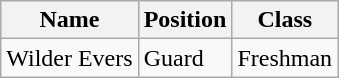<table class="wikitable">
<tr>
<th>Name</th>
<th>Position</th>
<th>Class</th>
</tr>
<tr>
<td>Wilder Evers</td>
<td>Guard</td>
<td>Freshman</td>
</tr>
</table>
